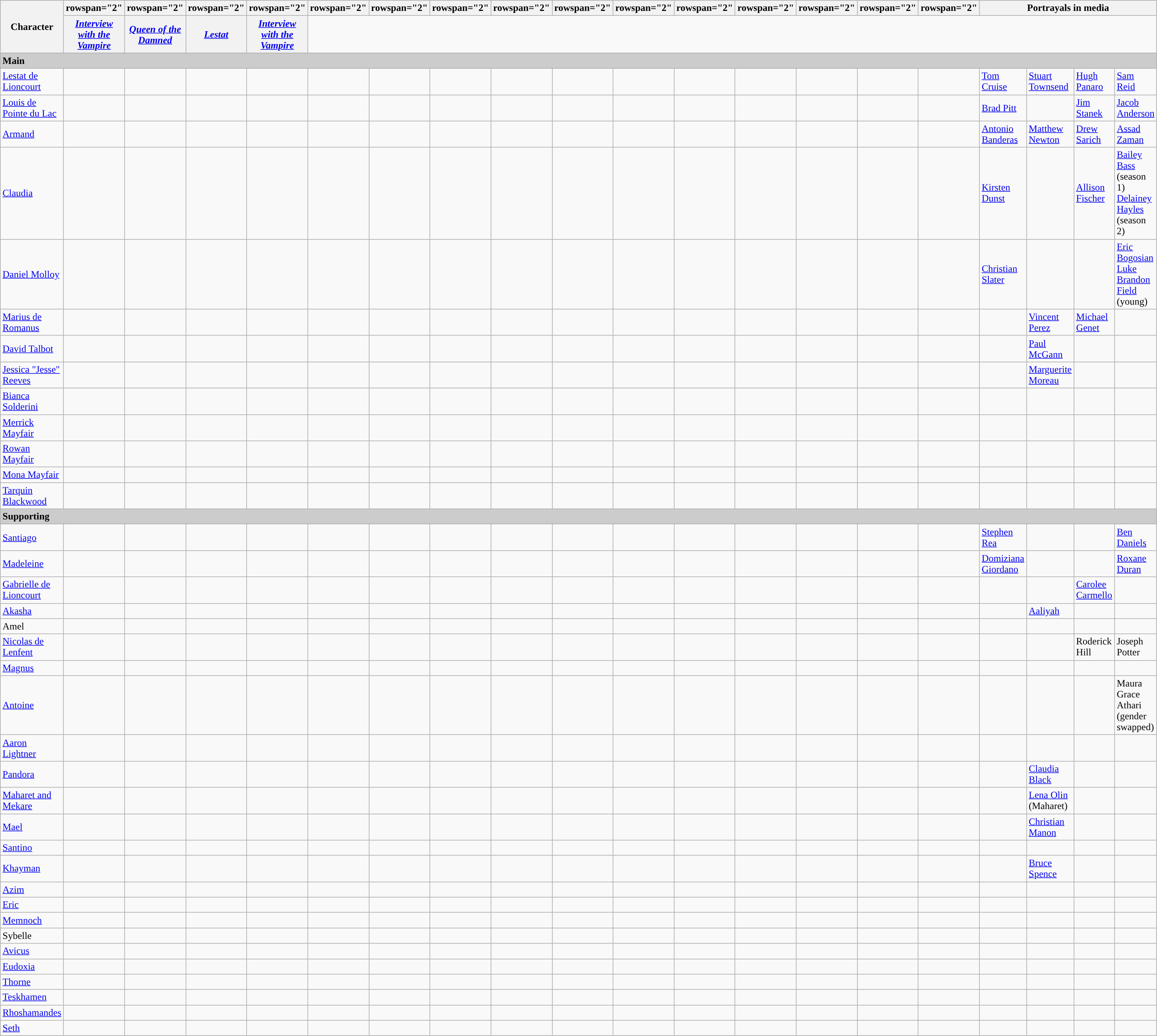<table class="wikitable plainrowheaders" width="100%">
<tr>
<th rowspan="2" style="width:10%;">Character</th>
<th>rowspan="2"  </th>
<th>rowspan="2"  </th>
<th>rowspan="2"  </th>
<th>rowspan="2"  </th>
<th>rowspan="2"  </th>
<th>rowspan="2"  </th>
<th>rowspan="2"  </th>
<th>rowspan="2"  </th>
<th>rowspan="2"  </th>
<th>rowspan="2"  </th>
<th>rowspan="2"  </th>
<th>rowspan="2"  </th>
<th>rowspan="2"  </th>
<th>rowspan="2"  </th>
<th>rowspan="2"  </th>
<th colspan="4">Portrayals in media</th>
</tr>
<tr>
<th style="width:10%;"><em><a href='#'>Interview with the Vampire</a></em> <br> </th>
<th style="width:10%;"><em><a href='#'>Queen of the Damned</a></em> <br> </th>
<th style="width:10%;"><em><a href='#'>Lestat</a></em>  <br> </th>
<th style="width:10%;"><em><a href='#'>Interview with the Vampire</a></em> <br> </th>
</tr>
<tr>
<th colspan="20" style="background-color:#cccccc; text-align:left; ">Main</th>
</tr>
<tr>
<td><a href='#'>Lestat de Lioncourt</a></td>
<td></td>
<td></td>
<td></td>
<td></td>
<td></td>
<td></td>
<td></td>
<td></td>
<td></td>
<td></td>
<td></td>
<td></td>
<td></td>
<td></td>
<td></td>
<td><a href='#'>Tom Cruise</a></td>
<td><a href='#'>Stuart Townsend</a></td>
<td><a href='#'>Hugh Panaro</a></td>
<td><a href='#'>Sam Reid</a></td>
</tr>
<tr>
<td><a href='#'>Louis de Pointe du Lac</a></td>
<td></td>
<td></td>
<td></td>
<td></td>
<td></td>
<td></td>
<td></td>
<td></td>
<td></td>
<td></td>
<td></td>
<td></td>
<td></td>
<td></td>
<td></td>
<td><a href='#'>Brad Pitt</a></td>
<td> </td>
<td><a href='#'>Jim Stanek</a></td>
<td><a href='#'>Jacob Anderson</a></td>
</tr>
<tr>
<td><a href='#'>Armand</a></td>
<td></td>
<td></td>
<td></td>
<td></td>
<td></td>
<td></td>
<td></td>
<td></td>
<td></td>
<td></td>
<td></td>
<td></td>
<td></td>
<td></td>
<td></td>
<td><a href='#'>Antonio Banderas</a></td>
<td><a href='#'>Matthew Newton</a></td>
<td><a href='#'>Drew Sarich</a></td>
<td><a href='#'>Assad Zaman</a></td>
</tr>
<tr>
<td><a href='#'>Claudia</a></td>
<td></td>
<td></td>
<td></td>
<td></td>
<td></td>
<td></td>
<td></td>
<td></td>
<td></td>
<td></td>
<td></td>
<td></td>
<td></td>
<td></td>
<td></td>
<td><a href='#'>Kirsten Dunst</a></td>
<td> </td>
<td><a href='#'>Allison Fischer</a></td>
<td><a href='#'>Bailey Bass</a> (season 1)<br><a href='#'>Delainey Hayles</a> (season 2)</td>
</tr>
<tr>
<td><a href='#'>Daniel Molloy</a></td>
<td></td>
<td></td>
<td></td>
<td></td>
<td></td>
<td></td>
<td></td>
<td></td>
<td></td>
<td></td>
<td></td>
<td></td>
<td></td>
<td></td>
<td></td>
<td><a href='#'>Christian Slater</a></td>
<td> </td>
<td> </td>
<td><a href='#'>Eric Bogosian</a><br><a href='#'>Luke Brandon Field</a> (young)</td>
</tr>
<tr>
<td><a href='#'>Marius de Romanus</a></td>
<td></td>
<td></td>
<td></td>
<td></td>
<td></td>
<td></td>
<td></td>
<td></td>
<td></td>
<td></td>
<td></td>
<td></td>
<td></td>
<td></td>
<td></td>
<td> </td>
<td><a href='#'>Vincent Perez</a></td>
<td><a href='#'>Michael Genet</a></td>
<td> </td>
</tr>
<tr>
<td><a href='#'>David Talbot</a></td>
<td></td>
<td></td>
<td></td>
<td></td>
<td></td>
<td></td>
<td></td>
<td></td>
<td></td>
<td></td>
<td></td>
<td></td>
<td></td>
<td></td>
<td></td>
<td> </td>
<td><a href='#'>Paul McGann</a></td>
<td> </td>
<td> </td>
</tr>
<tr>
<td><a href='#'>Jessica "Jesse" Reeves</a></td>
<td></td>
<td></td>
<td></td>
<td></td>
<td></td>
<td></td>
<td></td>
<td></td>
<td></td>
<td></td>
<td></td>
<td></td>
<td></td>
<td></td>
<td></td>
<td> </td>
<td><a href='#'>Marguerite Moreau</a></td>
<td> </td>
<td> </td>
</tr>
<tr>
<td><a href='#'>Bianca Solderini</a></td>
<td></td>
<td></td>
<td></td>
<td></td>
<td></td>
<td></td>
<td></td>
<td></td>
<td></td>
<td></td>
<td></td>
<td></td>
<td></td>
<td></td>
<td></td>
<td> </td>
<td> </td>
<td> </td>
<td> </td>
</tr>
<tr>
<td><a href='#'>Merrick Mayfair</a></td>
<td></td>
<td></td>
<td></td>
<td></td>
<td></td>
<td></td>
<td></td>
<td></td>
<td></td>
<td></td>
<td></td>
<td></td>
<td></td>
<td></td>
<td></td>
<td> </td>
<td> </td>
<td> </td>
<td> </td>
</tr>
<tr>
<td><a href='#'>Rowan Mayfair</a></td>
<td></td>
<td></td>
<td></td>
<td></td>
<td></td>
<td></td>
<td></td>
<td></td>
<td></td>
<td></td>
<td></td>
<td></td>
<td></td>
<td></td>
<td></td>
<td> </td>
<td> </td>
<td> </td>
<td> </td>
</tr>
<tr>
<td><a href='#'>Mona Mayfair</a></td>
<td></td>
<td></td>
<td></td>
<td></td>
<td></td>
<td></td>
<td></td>
<td></td>
<td></td>
<td></td>
<td></td>
<td></td>
<td></td>
<td></td>
<td></td>
<td> </td>
<td> </td>
<td> </td>
<td> </td>
</tr>
<tr>
<td><a href='#'>Tarquin Blackwood</a></td>
<td></td>
<td></td>
<td></td>
<td></td>
<td></td>
<td></td>
<td></td>
<td></td>
<td></td>
<td></td>
<td></td>
<td></td>
<td></td>
<td></td>
<td></td>
<td> </td>
<td> </td>
<td> </td>
<td> </td>
</tr>
<tr>
<th colspan="20" style="background-color:#cccccc; text-align:left; ">Supporting</th>
</tr>
<tr>
<td><a href='#'>Santiago</a></td>
<td></td>
<td></td>
<td></td>
<td></td>
<td></td>
<td></td>
<td></td>
<td></td>
<td></td>
<td></td>
<td></td>
<td></td>
<td></td>
<td></td>
<td></td>
<td><a href='#'>Stephen Rea</a></td>
<td> </td>
<td> </td>
<td><a href='#'>Ben Daniels</a></td>
</tr>
<tr>
<td><a href='#'>Madeleine</a></td>
<td></td>
<td></td>
<td></td>
<td></td>
<td></td>
<td></td>
<td></td>
<td></td>
<td></td>
<td></td>
<td></td>
<td></td>
<td></td>
<td></td>
<td></td>
<td><a href='#'>Domiziana Giordano</a></td>
<td> </td>
<td> </td>
<td><a href='#'>Roxane Duran</a></td>
</tr>
<tr>
<td><a href='#'>Gabrielle de Lioncourt</a></td>
<td></td>
<td></td>
<td></td>
<td></td>
<td></td>
<td></td>
<td></td>
<td></td>
<td></td>
<td></td>
<td></td>
<td></td>
<td></td>
<td></td>
<td></td>
<td> </td>
<td> </td>
<td><a href='#'>Carolee Carmello</a></td>
<td> </td>
</tr>
<tr>
<td><a href='#'>Akasha</a></td>
<td></td>
<td></td>
<td></td>
<td></td>
<td></td>
<td></td>
<td></td>
<td></td>
<td></td>
<td></td>
<td></td>
<td></td>
<td></td>
<td></td>
<td></td>
<td> </td>
<td><a href='#'>Aaliyah</a></td>
<td> </td>
<td> </td>
</tr>
<tr>
<td>Amel</td>
<td></td>
<td></td>
<td></td>
<td></td>
<td></td>
<td></td>
<td></td>
<td></td>
<td></td>
<td></td>
<td></td>
<td></td>
<td></td>
<td></td>
<td></td>
<td> </td>
<td> </td>
<td> </td>
<td> </td>
</tr>
<tr>
<td><a href='#'>Nicolas de Lenfent</a></td>
<td></td>
<td></td>
<td></td>
<td></td>
<td></td>
<td></td>
<td></td>
<td></td>
<td></td>
<td></td>
<td></td>
<td></td>
<td></td>
<td></td>
<td></td>
<td> </td>
<td> </td>
<td>Roderick Hill</td>
<td>Joseph Potter</td>
</tr>
<tr>
<td><a href='#'>Magnus</a></td>
<td></td>
<td></td>
<td></td>
<td></td>
<td></td>
<td></td>
<td></td>
<td></td>
<td></td>
<td></td>
<td></td>
<td></td>
<td></td>
<td></td>
<td></td>
<td> </td>
<td> </td>
<td> </td>
<td> </td>
</tr>
<tr>
<td><a href='#'>Antoine</a></td>
<td></td>
<td></td>
<td></td>
<td></td>
<td></td>
<td></td>
<td></td>
<td></td>
<td></td>
<td></td>
<td></td>
<td></td>
<td></td>
<td></td>
<td></td>
<td> </td>
<td> </td>
<td> </td>
<td>Maura Grace Athari (gender swapped)</td>
</tr>
<tr>
<td><a href='#'>Aaron Lightner</a></td>
<td></td>
<td></td>
<td></td>
<td></td>
<td></td>
<td></td>
<td></td>
<td></td>
<td></td>
<td></td>
<td></td>
<td></td>
<td></td>
<td></td>
<td></td>
<td> </td>
<td> </td>
<td> </td>
<td> </td>
</tr>
<tr>
<td><a href='#'>Pandora</a></td>
<td></td>
<td></td>
<td></td>
<td></td>
<td></td>
<td></td>
<td></td>
<td></td>
<td></td>
<td></td>
<td></td>
<td></td>
<td></td>
<td></td>
<td></td>
<td> </td>
<td><a href='#'>Claudia Black</a></td>
<td> </td>
<td> </td>
</tr>
<tr>
<td><a href='#'>Maharet and Mekare</a></td>
<td></td>
<td></td>
<td></td>
<td></td>
<td></td>
<td></td>
<td></td>
<td></td>
<td></td>
<td></td>
<td></td>
<td></td>
<td></td>
<td></td>
<td></td>
<td> </td>
<td><a href='#'>Lena Olin</a> (Maharet)</td>
<td> </td>
<td> </td>
</tr>
<tr>
<td><a href='#'>Mael</a></td>
<td></td>
<td></td>
<td></td>
<td></td>
<td></td>
<td></td>
<td></td>
<td></td>
<td></td>
<td></td>
<td></td>
<td></td>
<td></td>
<td></td>
<td></td>
<td> </td>
<td><a href='#'>Christian Manon</a></td>
<td> </td>
<td> </td>
</tr>
<tr>
<td><a href='#'>Santino</a></td>
<td></td>
<td></td>
<td></td>
<td></td>
<td></td>
<td></td>
<td></td>
<td></td>
<td></td>
<td></td>
<td></td>
<td></td>
<td></td>
<td></td>
<td></td>
<td> </td>
<td> </td>
<td> </td>
<td> </td>
</tr>
<tr>
<td><a href='#'>Khayman</a></td>
<td></td>
<td></td>
<td></td>
<td></td>
<td></td>
<td></td>
<td></td>
<td></td>
<td></td>
<td></td>
<td></td>
<td></td>
<td></td>
<td></td>
<td></td>
<td> </td>
<td><a href='#'>Bruce Spence</a></td>
<td> </td>
<td> </td>
</tr>
<tr>
<td><a href='#'>Azim</a></td>
<td></td>
<td></td>
<td></td>
<td></td>
<td></td>
<td></td>
<td></td>
<td></td>
<td></td>
<td></td>
<td></td>
<td></td>
<td></td>
<td></td>
<td></td>
<td> </td>
<td> </td>
<td> </td>
<td> </td>
</tr>
<tr>
<td><a href='#'>Eric</a></td>
<td></td>
<td></td>
<td></td>
<td></td>
<td></td>
<td></td>
<td></td>
<td></td>
<td></td>
<td></td>
<td></td>
<td></td>
<td></td>
<td></td>
<td></td>
<td> </td>
<td> </td>
<td> </td>
<td> </td>
</tr>
<tr>
<td><a href='#'>Memnoch</a></td>
<td></td>
<td></td>
<td></td>
<td></td>
<td></td>
<td></td>
<td></td>
<td></td>
<td></td>
<td></td>
<td></td>
<td></td>
<td></td>
<td></td>
<td></td>
<td> </td>
<td> </td>
<td> </td>
</tr>
<tr>
<td>Sybelle</td>
<td></td>
<td></td>
<td></td>
<td></td>
<td></td>
<td></td>
<td></td>
<td></td>
<td></td>
<td></td>
<td></td>
<td></td>
<td></td>
<td></td>
<td></td>
<td> </td>
<td> </td>
<td> </td>
<td> </td>
</tr>
<tr>
<td><a href='#'>Avicus</a></td>
<td></td>
<td></td>
<td></td>
<td></td>
<td></td>
<td></td>
<td></td>
<td></td>
<td></td>
<td></td>
<td></td>
<td></td>
<td></td>
<td></td>
<td></td>
<td> </td>
<td> </td>
<td> </td>
<td> </td>
</tr>
<tr>
<td><a href='#'>Eudoxia</a></td>
<td></td>
<td></td>
<td></td>
<td></td>
<td></td>
<td></td>
<td></td>
<td></td>
<td></td>
<td></td>
<td></td>
<td></td>
<td></td>
<td></td>
<td></td>
<td> </td>
<td> </td>
<td> </td>
<td> </td>
</tr>
<tr>
<td><a href='#'>Thorne</a></td>
<td></td>
<td></td>
<td></td>
<td></td>
<td></td>
<td></td>
<td></td>
<td></td>
<td></td>
<td></td>
<td></td>
<td></td>
<td></td>
<td></td>
<td></td>
<td> </td>
<td> </td>
<td> </td>
<td> </td>
</tr>
<tr>
<td><a href='#'>Teskhamen</a></td>
<td></td>
<td></td>
<td></td>
<td></td>
<td></td>
<td></td>
<td></td>
<td></td>
<td></td>
<td></td>
<td></td>
<td></td>
<td></td>
<td></td>
<td></td>
<td> </td>
<td> </td>
<td> </td>
<td> </td>
</tr>
<tr>
<td><a href='#'>Rhoshamandes</a></td>
<td></td>
<td></td>
<td></td>
<td></td>
<td></td>
<td></td>
<td></td>
<td></td>
<td></td>
<td></td>
<td></td>
<td></td>
<td></td>
<td></td>
<td></td>
<td> </td>
<td> </td>
<td> </td>
<td> </td>
</tr>
<tr>
<td><a href='#'>Seth</a></td>
<td></td>
<td></td>
<td></td>
<td></td>
<td></td>
<td></td>
<td></td>
<td></td>
<td></td>
<td></td>
<td></td>
<td></td>
<td></td>
<td></td>
<td></td>
<td> </td>
<td> </td>
<td> </td>
<td> </td>
</tr>
</table>
